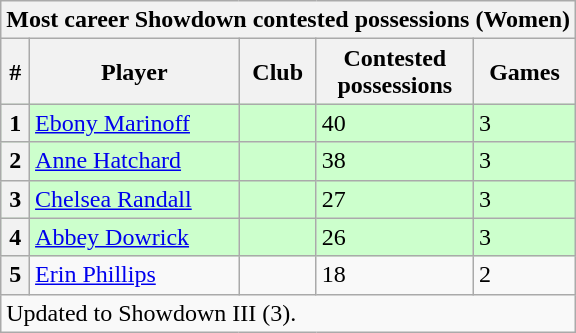<table class="wikitable">
<tr>
<th colspan="5">Most career Showdown contested possessions (Women)</th>
</tr>
<tr>
<th>#</th>
<th>Player</th>
<th>Club</th>
<th>Contested<br>possessions</th>
<th>Games</th>
</tr>
<tr style="background:#cfc;">
<th>1</th>
<td><a href='#'>Ebony Marinoff</a></td>
<td></td>
<td>40</td>
<td>3</td>
</tr>
<tr style="background:#cfc;">
<th>2</th>
<td><a href='#'>Anne Hatchard</a></td>
<td></td>
<td>38</td>
<td>3</td>
</tr>
<tr style="background:#cfc;">
<th>3</th>
<td><a href='#'>Chelsea Randall</a></td>
<td></td>
<td>27</td>
<td>3</td>
</tr>
<tr style="background:#cfc;">
<th>4</th>
<td><a href='#'>Abbey Dowrick</a></td>
<td></td>
<td>26</td>
<td>3</td>
</tr>
<tr>
<th>5</th>
<td><a href='#'>Erin Phillips</a></td>
<td></td>
<td>18</td>
<td>2</td>
</tr>
<tr>
<td colspan="5">Updated to Showdown III (3).</td>
</tr>
</table>
